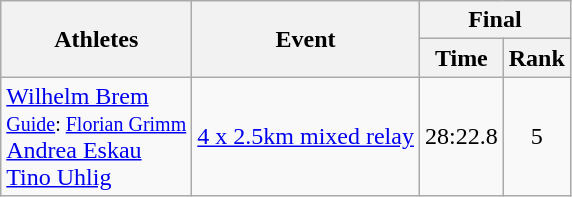<table class="wikitable" style="font-size:100%">
<tr>
<th rowspan="2">Athletes</th>
<th rowspan="2">Event</th>
<th colspan="2">Final</th>
</tr>
<tr>
<th>Time</th>
<th>Rank</th>
</tr>
<tr>
<td><a href='#'>Wilhelm Brem</a><br><small><a href='#'>Guide</a>: <a href='#'>Florian Grimm</a></small><br><a href='#'>Andrea Eskau</a><br><a href='#'>Tino Uhlig</a></td>
<td><a href='#'>4 x 2.5km mixed relay</a></td>
<td align="center">28:22.8</td>
<td align="center">5</td>
</tr>
</table>
